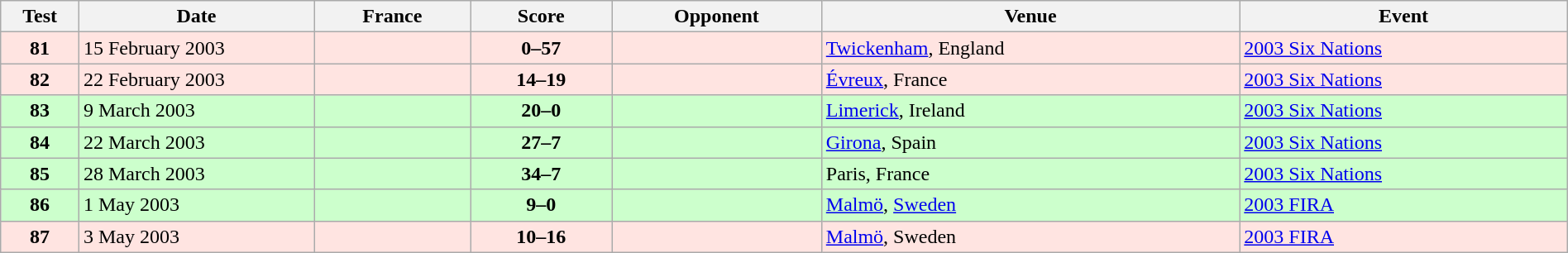<table class="wikitable sortable" style="width:100%">
<tr>
<th style="width:5%">Test</th>
<th style="width:15%">Date</th>
<th style="width:10%">France</th>
<th style="width:9%">Score</th>
<th>Opponent</th>
<th>Venue</th>
<th>Event</th>
</tr>
<tr bgcolor=FFE4E1>
<td align=center><strong>81</strong></td>
<td>15 February 2003</td>
<td></td>
<td align="center"><strong>0–57</strong></td>
<td></td>
<td><a href='#'>Twickenham</a>, England</td>
<td><a href='#'>2003 Six Nations</a></td>
</tr>
<tr bgcolor=FFE4E1>
<td align=center><strong>82</strong></td>
<td>22 February 2003</td>
<td></td>
<td align="center"><strong>14–19</strong></td>
<td></td>
<td><a href='#'>Évreux</a>, France</td>
<td><a href='#'>2003 Six Nations</a></td>
</tr>
<tr bgcolor=#ccffcc>
<td align=center><strong>83</strong></td>
<td>9 March 2003</td>
<td></td>
<td align="center"><strong>20–0</strong></td>
<td></td>
<td><a href='#'>Limerick</a>, Ireland</td>
<td><a href='#'>2003 Six Nations</a></td>
</tr>
<tr bgcolor=#ccffcc>
<td align=center><strong>84</strong></td>
<td>22 March 2003</td>
<td></td>
<td align="center"><strong>27–7</strong></td>
<td></td>
<td><a href='#'>Girona</a>, Spain</td>
<td><a href='#'>2003 Six Nations</a></td>
</tr>
<tr bgcolor=#ccffcc>
<td align=center><strong>85</strong></td>
<td>28 March 2003</td>
<td></td>
<td align="center"><strong>34–7</strong></td>
<td></td>
<td>Paris, France</td>
<td><a href='#'>2003 Six Nations</a></td>
</tr>
<tr bgcolor=#ccffcc>
<td align=center><strong>86</strong></td>
<td>1 May 2003</td>
<td></td>
<td align="center"><strong>9–0</strong></td>
<td></td>
<td><a href='#'>Malmö</a>, <a href='#'>Sweden</a></td>
<td><a href='#'>2003 FIRA</a></td>
</tr>
<tr bgcolor=FFE4E1>
<td align=center><strong>87</strong></td>
<td>3 May 2003</td>
<td></td>
<td align="center"><strong>10–16</strong></td>
<td></td>
<td><a href='#'>Malmö</a>, Sweden</td>
<td><a href='#'>2003 FIRA</a></td>
</tr>
</table>
